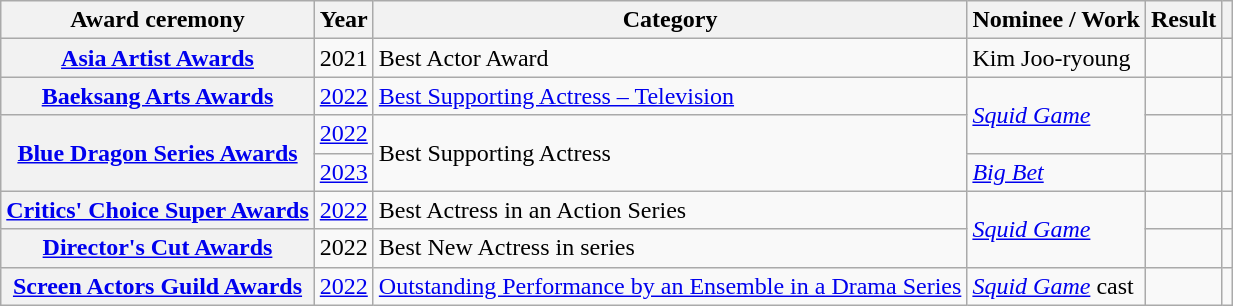<table class="wikitable plainrowheaders">
<tr>
<th scope="col">Award ceremony</th>
<th scope="col">Year</th>
<th scope="col">Category</th>
<th scope="col">Nominee / Work</th>
<th scope="col">Result</th>
<th scope="col"></th>
</tr>
<tr>
<th scope="row"><a href='#'>Asia Artist Awards</a></th>
<td style="text-align:center">2021</td>
<td>Best Actor Award</td>
<td>Kim Joo-ryoung</td>
<td></td>
<td style="text-align:center"></td>
</tr>
<tr>
<th scope="row"><a href='#'>Baeksang Arts Awards</a></th>
<td style="text-align:center"><a href='#'>2022</a></td>
<td><a href='#'>Best Supporting Actress – Television</a></td>
<td rowspan="2"><em><a href='#'>Squid Game</a></em></td>
<td></td>
<td style="text-align:center"></td>
</tr>
<tr>
<th scope="row" rowspan="2"><a href='#'>Blue Dragon Series Awards</a></th>
<td style="text-align:center"><a href='#'>2022</a></td>
<td rowspan="2">Best Supporting Actress</td>
<td></td>
<td style="text-align:center"></td>
</tr>
<tr>
<td style="text-align:center"><a href='#'>2023</a></td>
<td><em><a href='#'>Big Bet</a></em></td>
<td></td>
<td style="text-align:center"></td>
</tr>
<tr>
<th scope="row"><a href='#'>Critics' Choice Super Awards</a></th>
<td style="text-align:center"><a href='#'>2022</a></td>
<td>Best Actress in an Action Series</td>
<td rowspan="2"><em> <a href='#'>Squid Game</a></em></td>
<td></td>
<td style="text-align:center"></td>
</tr>
<tr>
<th scope="row"><a href='#'>Director's Cut Awards</a></th>
<td style="text-align:center">2022</td>
<td>Best New Actress in series</td>
<td></td>
<td style="text-align:center"></td>
</tr>
<tr>
<th scope="row"><a href='#'>Screen Actors Guild Awards</a></th>
<td style="text-align:center"><a href='#'>2022</a></td>
<td><a href='#'>Outstanding Performance by an Ensemble in a Drama Series</a></td>
<td><em><a href='#'>Squid Game</a></em> cast</td>
<td></td>
<td style="text-align:center"></td>
</tr>
</table>
